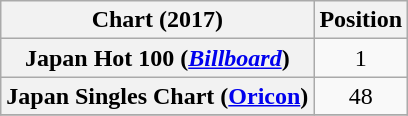<table class="wikitable sortable plainrowheaders" style="text-align:center">
<tr>
<th scope="col">Chart (2017)</th>
<th scope="col">Position</th>
</tr>
<tr>
<th scope="row">Japan Hot 100 (<em><a href='#'>Billboard</a></em>)</th>
<td>1</td>
</tr>
<tr>
<th scope="row">Japan Singles Chart (<a href='#'>Oricon</a>)</th>
<td>48</td>
</tr>
<tr>
</tr>
</table>
